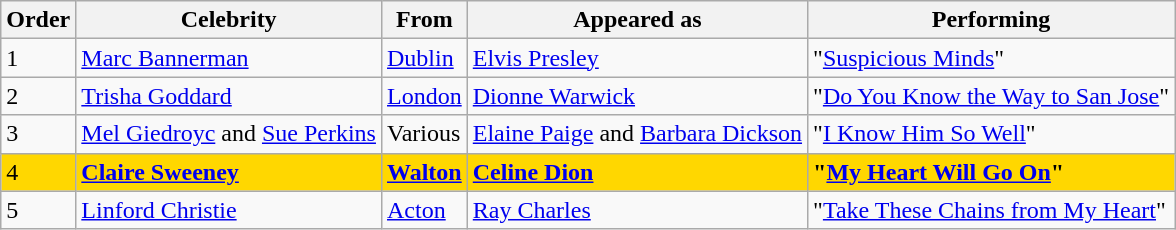<table class="wikitable">
<tr>
<th>Order</th>
<th>Celebrity</th>
<th>From</th>
<th>Appeared as</th>
<th>Performing</th>
</tr>
<tr>
<td>1</td>
<td><a href='#'>Marc Bannerman</a></td>
<td><a href='#'>Dublin</a></td>
<td><a href='#'>Elvis Presley</a></td>
<td>"<a href='#'>Suspicious Minds</a>"</td>
</tr>
<tr>
<td>2</td>
<td><a href='#'>Trisha Goddard</a></td>
<td><a href='#'>London</a></td>
<td><a href='#'>Dionne Warwick</a></td>
<td>"<a href='#'>Do You Know the Way to San Jose</a>"</td>
</tr>
<tr>
<td>3</td>
<td><a href='#'>Mel Giedroyc</a> and <a href='#'>Sue Perkins</a></td>
<td>Various</td>
<td><a href='#'>Elaine Paige</a> and <a href='#'>Barbara Dickson</a></td>
<td>"<a href='#'>I Know Him So Well</a>"</td>
</tr>
<tr style="background:gold;">
<td>4</td>
<td><strong><a href='#'>Claire Sweeney</a></strong></td>
<td><strong><a href='#'>Walton</a></strong></td>
<td><strong><a href='#'>Celine Dion</a></strong></td>
<td><strong>"<a href='#'>My Heart Will Go On</a>"</strong></td>
</tr>
<tr>
<td>5</td>
<td><a href='#'>Linford Christie</a></td>
<td><a href='#'>Acton</a></td>
<td><a href='#'>Ray Charles</a></td>
<td>"<a href='#'>Take These Chains from My Heart</a>"</td>
</tr>
</table>
